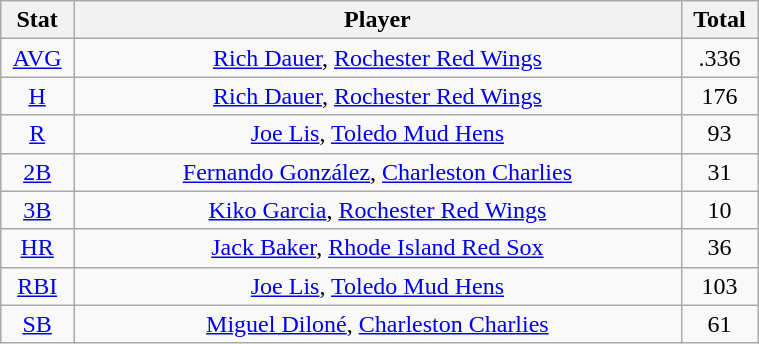<table class="wikitable" width="40%" style="text-align:center;">
<tr>
<th width="5%">Stat</th>
<th width="60%">Player</th>
<th width="5%">Total</th>
</tr>
<tr>
<td><a href='#'>AVG</a></td>
<td><a href='#'>Rich Dauer</a>, <a href='#'>Rochester Red Wings</a></td>
<td>.336</td>
</tr>
<tr>
<td><a href='#'>H</a></td>
<td><a href='#'>Rich Dauer</a>, <a href='#'>Rochester Red Wings</a></td>
<td>176</td>
</tr>
<tr>
<td><a href='#'>R</a></td>
<td><a href='#'>Joe Lis</a>, <a href='#'>Toledo Mud Hens</a></td>
<td>93</td>
</tr>
<tr>
<td><a href='#'>2B</a></td>
<td><a href='#'>Fernando González</a>, <a href='#'>Charleston Charlies</a></td>
<td>31</td>
</tr>
<tr>
<td><a href='#'>3B</a></td>
<td><a href='#'>Kiko Garcia</a>, <a href='#'>Rochester Red Wings</a></td>
<td>10</td>
</tr>
<tr>
<td><a href='#'>HR</a></td>
<td><a href='#'>Jack Baker</a>, <a href='#'>Rhode Island Red Sox</a></td>
<td>36</td>
</tr>
<tr>
<td><a href='#'>RBI</a></td>
<td><a href='#'>Joe Lis</a>, <a href='#'>Toledo Mud Hens</a></td>
<td>103</td>
</tr>
<tr>
<td><a href='#'>SB</a></td>
<td><a href='#'>Miguel Diloné</a>, <a href='#'>Charleston Charlies</a></td>
<td>61</td>
</tr>
</table>
